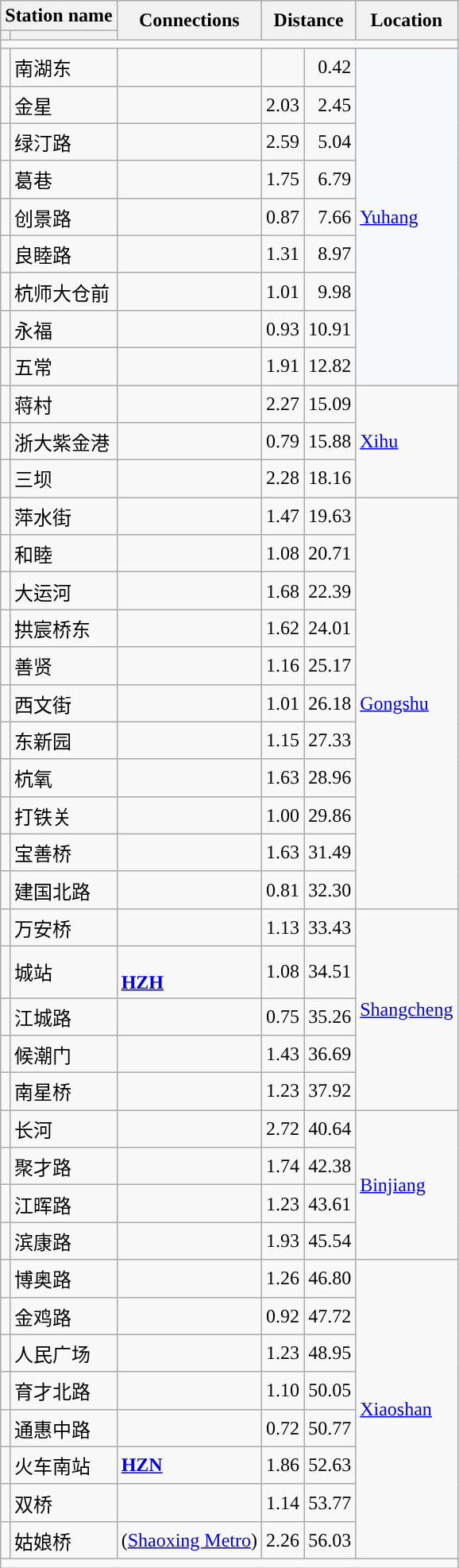<table class="wikitable">
<tr>
<th colspan="2">Station name</th>
<th rowspan="2">Connections</th>
<th colspan="2" rowspan="2">Distance<br></th>
<th rowspan="2">Location</th>
</tr>
<tr>
<th></th>
<th></th>
</tr>
<tr style="background:#">
<td colspan = "7"></td>
</tr>
<tr>
<td></td>
<td><span>南湖东</span></td>
<td></td>
<td></td>
<td align=right>0.42</td>
<td style="background:#F8F9FA;" rowspan="9"><a href='#'>Yuhang</a></td>
</tr>
<tr>
<td></td>
<td><span>金星</span></td>
<td></td>
<td>2.03</td>
<td align=right>2.45</td>
</tr>
<tr>
<td></td>
<td><span>绿汀路</span></td>
<td> </td>
<td>2.59</td>
<td align=right>5.04</td>
</tr>
<tr>
<td></td>
<td><span>葛巷</span></td>
<td></td>
<td>1.75</td>
<td align=right>6.79</td>
</tr>
<tr>
<td></td>
<td><span>创景路</span></td>
<td></td>
<td>0.87</td>
<td align=right>7.66</td>
</tr>
<tr>
<td></td>
<td><span>良睦路</span></td>
<td></td>
<td>1.31</td>
<td align=right>8.97</td>
</tr>
<tr>
<td></td>
<td><span>杭师大仓前</span></td>
<td></td>
<td>1.01</td>
<td align=right>9.98</td>
</tr>
<tr>
<td></td>
<td><span>永福</span></td>
<td></td>
<td>0.93</td>
<td>10.91</td>
</tr>
<tr>
<td></td>
<td><span>五常</span></td>
<td></td>
<td>1.91</td>
<td>12.82</td>
</tr>
<tr>
<td></td>
<td><span>蒋村</span></td>
<td></td>
<td>2.27</td>
<td>15.09</td>
<td rowspan="3"><a href='#'>Xihu</a></td>
</tr>
<tr>
<td></td>
<td><span>浙大紫金港</span></td>
<td></td>
<td>0.79</td>
<td>15.88</td>
</tr>
<tr>
<td></td>
<td><span>三坝</span></td>
<td></td>
<td>2.28</td>
<td>18.16</td>
</tr>
<tr>
<td></td>
<td><span>萍水街</span></td>
<td></td>
<td>1.47</td>
<td>19.63</td>
<td rowspan="11"><a href='#'>Gongshu</a></td>
</tr>
<tr>
<td></td>
<td><span>和睦</span></td>
<td></td>
<td>1.08</td>
<td>20.71</td>
</tr>
<tr>
<td></td>
<td><span>大运河</span></td>
<td></td>
<td>1.68</td>
<td>22.39</td>
</tr>
<tr>
<td></td>
<td><span>拱宸桥东</span></td>
<td></td>
<td>1.62</td>
<td>24.01</td>
</tr>
<tr>
<td></td>
<td><span>善贤</span></td>
<td></td>
<td>1.16</td>
<td>25.17</td>
</tr>
<tr>
<td></td>
<td><span>西文街</span></td>
<td></td>
<td>1.01</td>
<td>26.18</td>
</tr>
<tr>
<td></td>
<td><span>东新园</span></td>
<td></td>
<td>1.15</td>
<td>27.33</td>
</tr>
<tr>
<td></td>
<td><span>杭氧</span></td>
<td></td>
<td>1.63</td>
<td>28.96</td>
</tr>
<tr>
<td></td>
<td><span>打铁关</span></td>
<td></td>
<td>1.00</td>
<td>29.86</td>
</tr>
<tr>
<td></td>
<td><span>宝善桥</span></td>
<td></td>
<td>1.63</td>
<td>31.49</td>
</tr>
<tr>
<td></td>
<td><span>建国北路</span></td>
<td></td>
<td>0.81</td>
<td>32.30</td>
</tr>
<tr>
<td></td>
<td><span>万安桥</span></td>
<td></td>
<td>1.13</td>
<td>33.43</td>
<td rowspan="5"><a href='#'>Shangcheng</a></td>
</tr>
<tr>
<td></td>
<td><span>城站</span></td>
<td><br> <strong><a href='#'>HZH</a></strong></td>
<td>1.08</td>
<td>34.51</td>
</tr>
<tr>
<td></td>
<td><span>江城路</span></td>
<td></td>
<td>0.75</td>
<td>35.26</td>
</tr>
<tr>
<td></td>
<td><span>候潮门</span></td>
<td></td>
<td>1.43</td>
<td>36.69</td>
</tr>
<tr>
<td></td>
<td><span>南星桥</span></td>
<td></td>
<td>1.23</td>
<td>37.92</td>
</tr>
<tr>
<td></td>
<td><span>长河</span></td>
<td></td>
<td>2.72</td>
<td>40.64</td>
<td rowspan="4"><a href='#'>Binjiang</a></td>
</tr>
<tr>
<td></td>
<td><span>聚才路</span></td>
<td></td>
<td>1.74</td>
<td>42.38</td>
</tr>
<tr>
<td></td>
<td><span>江晖路</span></td>
<td></td>
<td>1.23</td>
<td>43.61</td>
</tr>
<tr>
<td></td>
<td><span>滨康路</span></td>
<td></td>
<td>1.93</td>
<td>45.54</td>
</tr>
<tr>
<td></td>
<td><span>博奥路</span></td>
<td></td>
<td>1.26</td>
<td>46.80</td>
<td rowspan="8"><a href='#'>Xiaoshan</a></td>
</tr>
<tr>
<td></td>
<td><span>金鸡路</span></td>
<td></td>
<td>0.92</td>
<td>47.72</td>
</tr>
<tr>
<td></td>
<td><span>人民广场</span></td>
<td></td>
<td>1.23</td>
<td>48.95</td>
</tr>
<tr>
<td></td>
<td><span>育才北路</span></td>
<td></td>
<td>1.10</td>
<td>50.05</td>
</tr>
<tr>
<td></td>
<td><span>通惠中路</span></td>
<td></td>
<td>0.72</td>
<td>50.77</td>
</tr>
<tr>
<td></td>
<td><span>火车南站</span></td>
<td> <strong><a href='#'>HZN</a></strong><br></td>
<td>1.86</td>
<td>52.63</td>
</tr>
<tr>
<td></td>
<td><span>双桥</span></td>
<td></td>
<td>1.14</td>
<td>53.77</td>
</tr>
<tr>
<td></td>
<td><span>姑娘桥</span></td>
<td> (<a href='#'>Shaoxing Metro</a>)</td>
<td>2.26</td>
<td>56.03</td>
</tr>
<tr style="background:#">
<td colspan = "7"></td>
</tr>
</table>
